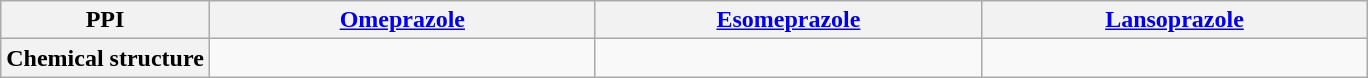<table class="wikitable">
<tr>
<th>PPI</th>
<th style="width: 250px;"><a href='#'>Omeprazole</a></th>
<th style="width: 250px;"><a href='#'>Esomeprazole</a></th>
<th style="width: 250px;"><a href='#'>Lansoprazole</a></th>
</tr>
<tr>
<th>Chemical structure</th>
<td style="text-align: center;"></td>
<td style="text-align: center;"></td>
<td style="text-align: center;"></td>
</tr>
</table>
